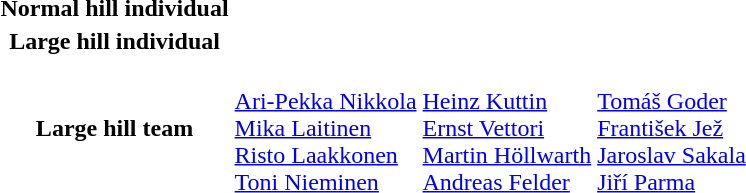<table>
<tr>
<th scope=row>Normal hill individual<br></th>
<td></td>
<td></td>
<td></td>
</tr>
<tr>
<th scope=row>Large hill individual<br></th>
<td></td>
<td></td>
<td></td>
</tr>
<tr>
<th scope=row>Large hill team <br></th>
<td><br><a href='#'>Ari-Pekka Nikkola</a><br><a href='#'>Mika Laitinen</a><br><a href='#'>Risto Laakkonen</a><br><a href='#'>Toni Nieminen</a></td>
<td><br><a href='#'>Heinz Kuttin</a><br><a href='#'>Ernst Vettori</a><br><a href='#'>Martin Höllwarth</a><br><a href='#'>Andreas Felder</a></td>
<td><br><a href='#'>Tomáš Goder</a><br><a href='#'>František Jež</a><br><a href='#'>Jaroslav Sakala</a><br><a href='#'>Jiří Parma</a></td>
</tr>
</table>
